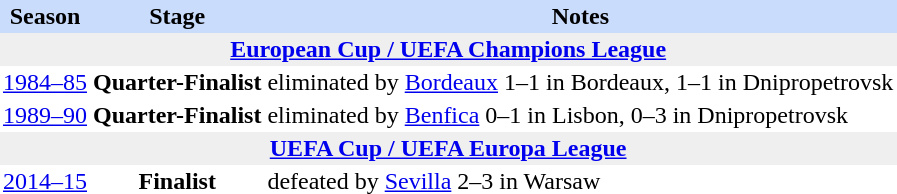<table class="toccolours" border="0" cellpadding="2" cellspacing="0" align="left" style="margin:0.5em;">
<tr bgcolor="#CADCFB">
<th>Season</th>
<th>Stage</th>
<th>Notes</th>
</tr>
<tr>
<th colspan="4" bgcolor="#EFEFEF"><a href='#'>European Cup / UEFA Champions League</a></th>
</tr>
<tr>
<td align="center"><a href='#'>1984–85</a></td>
<td align="center"><strong>Quarter-Finalist</strong></td>
<td align="left">eliminated by  <a href='#'>Bordeaux</a> 1–1 in Bordeaux, 1–1 in Dnipropetrovsk</td>
</tr>
<tr>
<td align="center"><a href='#'>1989–90</a></td>
<td align="center"><strong>Quarter-Finalist</strong></td>
<td align="left">eliminated by  <a href='#'>Benfica</a> 0–1 in Lisbon, 0–3 in Dnipropetrovsk</td>
</tr>
<tr>
<th colspan="4" bgcolor="#EFEFEF"><a href='#'>UEFA Cup / UEFA Europa League</a></th>
</tr>
<tr>
<td align="center"><a href='#'>2014–15</a></td>
<td align="center"><strong>Finalist</strong></td>
<td align="left">defeated by  <a href='#'>Sevilla</a> 2–3 in Warsaw</td>
</tr>
<tr>
</tr>
</table>
